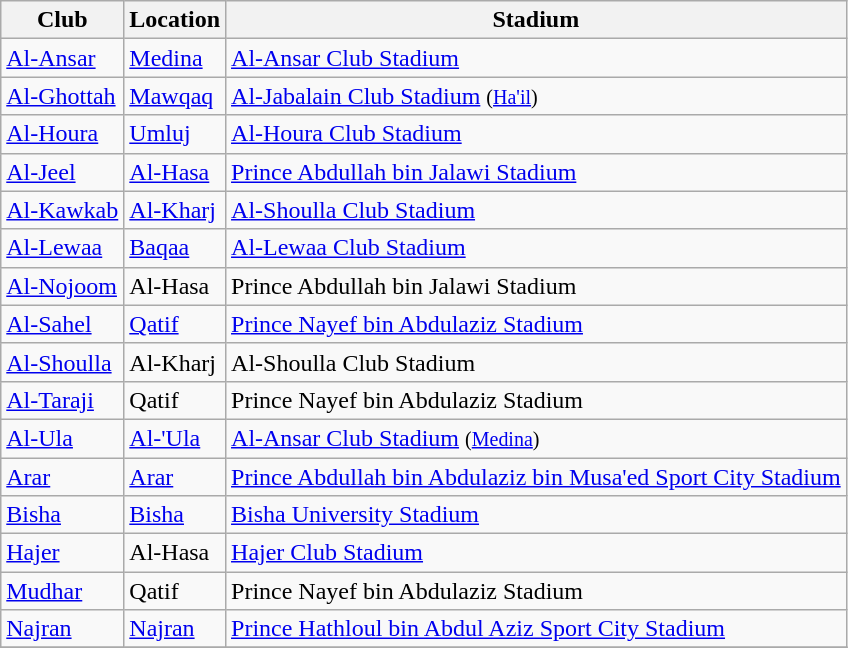<table class="wikitable sortable">
<tr>
<th>Club</th>
<th>Location</th>
<th>Stadium</th>
</tr>
<tr>
<td><a href='#'>Al-Ansar</a></td>
<td><a href='#'>Medina</a></td>
<td><a href='#'>Al-Ansar Club Stadium</a></td>
</tr>
<tr>
<td><a href='#'>Al-Ghottah</a></td>
<td><a href='#'>Mawqaq</a></td>
<td><a href='#'>Al-Jabalain Club Stadium</a> <small>(<a href='#'>Ha'il</a>)</small></td>
</tr>
<tr>
<td><a href='#'>Al-Houra</a></td>
<td><a href='#'>Umluj</a></td>
<td><a href='#'>Al-Houra Club Stadium</a></td>
</tr>
<tr>
<td><a href='#'>Al-Jeel</a></td>
<td><a href='#'>Al-Hasa</a> </td>
<td><a href='#'>Prince Abdullah bin Jalawi Stadium</a></td>
</tr>
<tr>
<td><a href='#'>Al-Kawkab</a></td>
<td><a href='#'>Al-Kharj</a></td>
<td><a href='#'>Al-Shoulla Club Stadium</a></td>
</tr>
<tr>
<td><a href='#'>Al-Lewaa</a></td>
<td><a href='#'>Baqaa</a></td>
<td><a href='#'>Al-Lewaa Club Stadium</a></td>
</tr>
<tr>
<td><a href='#'>Al-Nojoom</a></td>
<td>Al-Hasa </td>
<td>Prince Abdullah bin Jalawi Stadium</td>
</tr>
<tr>
<td><a href='#'>Al-Sahel</a></td>
<td><a href='#'>Qatif</a></td>
<td><a href='#'>Prince Nayef bin Abdulaziz Stadium</a></td>
</tr>
<tr>
<td><a href='#'>Al-Shoulla</a></td>
<td>Al-Kharj</td>
<td>Al-Shoulla Club Stadium</td>
</tr>
<tr>
<td><a href='#'>Al-Taraji</a></td>
<td>Qatif</td>
<td>Prince Nayef bin Abdulaziz Stadium</td>
</tr>
<tr>
<td><a href='#'>Al-Ula</a></td>
<td><a href='#'>Al-'Ula</a></td>
<td><a href='#'>Al-Ansar Club Stadium</a> <small>(<a href='#'>Medina</a>)</small></td>
</tr>
<tr>
<td><a href='#'>Arar</a></td>
<td><a href='#'>Arar</a></td>
<td><a href='#'>Prince Abdullah bin Abdulaziz bin Musa'ed Sport City Stadium</a></td>
</tr>
<tr>
<td><a href='#'>Bisha</a></td>
<td><a href='#'>Bisha</a></td>
<td><a href='#'>Bisha University Stadium</a></td>
</tr>
<tr>
<td><a href='#'>Hajer</a></td>
<td>Al-Hasa </td>
<td><a href='#'>Hajer Club Stadium</a></td>
</tr>
<tr>
<td><a href='#'>Mudhar</a></td>
<td>Qatif</td>
<td>Prince Nayef bin Abdulaziz Stadium</td>
</tr>
<tr>
<td><a href='#'>Najran</a></td>
<td><a href='#'>Najran</a></td>
<td><a href='#'>Prince Hathloul bin Abdul Aziz Sport City Stadium</a></td>
</tr>
<tr>
</tr>
</table>
